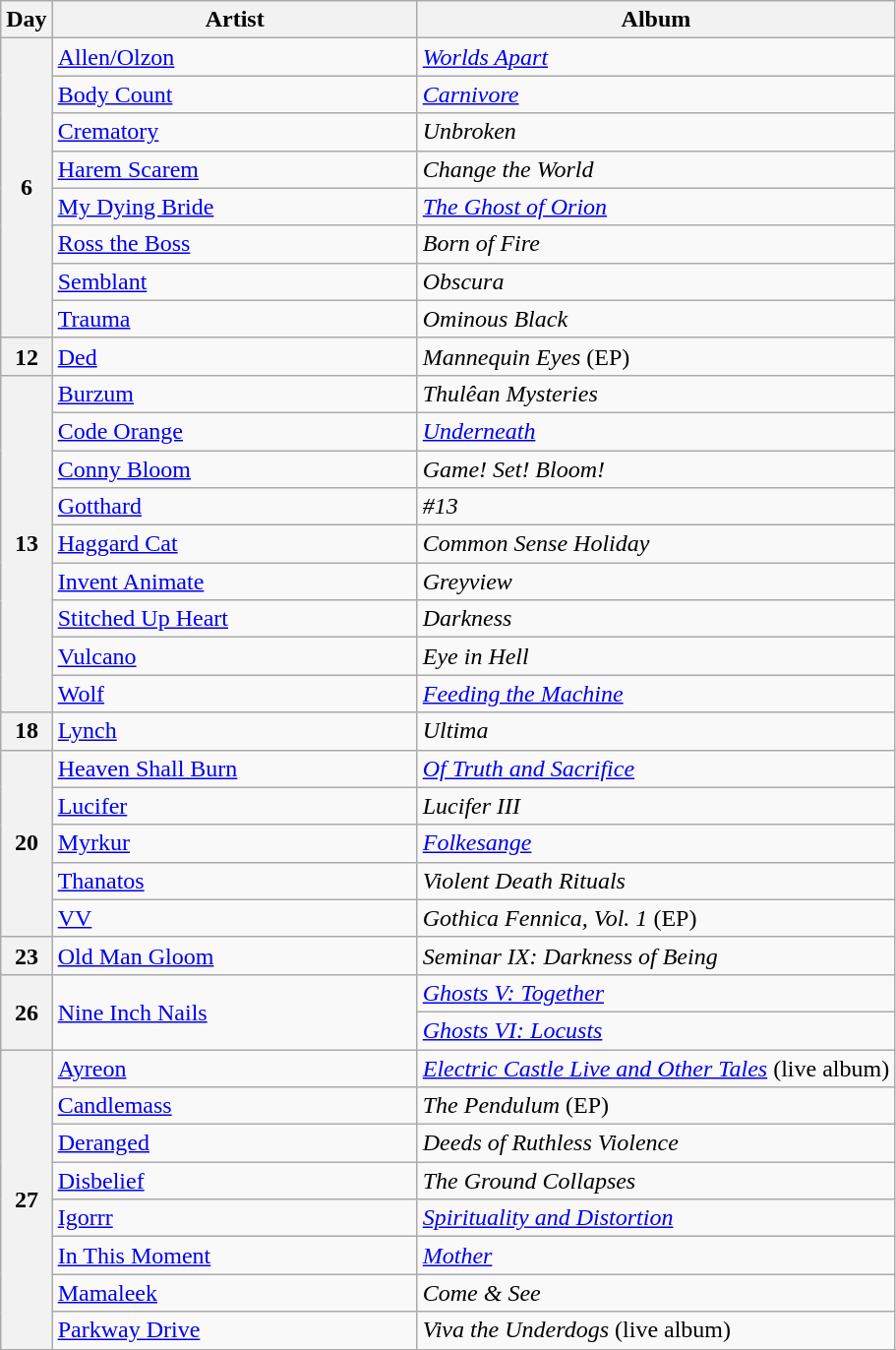<table class="wikitable" id="table_March">
<tr>
<th scope="col">Day</th>
<th scope="col" style="width:15em;">Artist</th>
<th scope="col">Album</th>
</tr>
<tr>
<th scope="row" rowspan="8">6</th>
<td><a href='#'>Allen/Olzon</a></td>
<td><em><a href='#'>Worlds Apart</a></em></td>
</tr>
<tr>
<td><a href='#'>Body Count</a></td>
<td><em><a href='#'>Carnivore</a></em></td>
</tr>
<tr>
<td><a href='#'>Crematory</a></td>
<td><em>Unbroken</em></td>
</tr>
<tr>
<td><a href='#'>Harem Scarem</a></td>
<td><em>Change the World</em></td>
</tr>
<tr>
<td><a href='#'>My Dying Bride</a></td>
<td><em><a href='#'>The Ghost of Orion</a></em></td>
</tr>
<tr>
<td><a href='#'>Ross the Boss</a></td>
<td><em>Born of Fire</em></td>
</tr>
<tr>
<td><a href='#'>Semblant</a></td>
<td><em>Obscura</em></td>
</tr>
<tr>
<td><a href='#'>Trauma</a></td>
<td><em>Ominous Black</em></td>
</tr>
<tr>
<th scope="row">12</th>
<td><a href='#'>Ded</a></td>
<td><em>Mannequin Eyes</em> (EP)</td>
</tr>
<tr>
<th scope="row" rowspan="9">13</th>
<td><a href='#'>Burzum</a></td>
<td><em>Thulêan Mysteries</em></td>
</tr>
<tr>
<td><a href='#'>Code Orange</a></td>
<td><em><a href='#'>Underneath</a></em></td>
</tr>
<tr>
<td><a href='#'>Conny Bloom</a></td>
<td><em>Game! Set! Bloom!</em></td>
</tr>
<tr>
<td><a href='#'>Gotthard</a></td>
<td><em>#13</em></td>
</tr>
<tr>
<td><a href='#'>Haggard Cat</a></td>
<td><em>Common Sense Holiday</em></td>
</tr>
<tr>
<td><a href='#'>Invent Animate</a></td>
<td><em>Greyview</em></td>
</tr>
<tr>
<td><a href='#'>Stitched Up Heart</a></td>
<td><em>Darkness</em></td>
</tr>
<tr>
<td><a href='#'>Vulcano</a></td>
<td><em>Eye in Hell</em></td>
</tr>
<tr>
<td><a href='#'>Wolf</a></td>
<td><em><a href='#'>Feeding the Machine</a></em></td>
</tr>
<tr>
<th scope="row">18</th>
<td><a href='#'>Lynch</a></td>
<td><em>Ultima</em></td>
</tr>
<tr>
<th scope="row" rowspan="5">20</th>
<td><a href='#'>Heaven Shall Burn</a></td>
<td><em><a href='#'>Of Truth and Sacrifice</a></em></td>
</tr>
<tr>
<td><a href='#'>Lucifer</a></td>
<td><em>Lucifer III</em></td>
</tr>
<tr>
<td><a href='#'>Myrkur</a></td>
<td><em><a href='#'>Folkesange</a></em></td>
</tr>
<tr>
<td><a href='#'>Thanatos</a></td>
<td><em>Violent Death Rituals</em></td>
</tr>
<tr>
<td><a href='#'>VV</a></td>
<td><em>Gothica Fennica, Vol. 1</em> (EP)</td>
</tr>
<tr>
<th scope="row">23</th>
<td><a href='#'>Old Man Gloom</a></td>
<td><em>Seminar IX: Darkness of Being</em></td>
</tr>
<tr>
<th scope="row" rowspan="2">26</th>
<td rowspan="2"><a href='#'>Nine Inch Nails</a></td>
<td><em><a href='#'>Ghosts V: Together</a></em></td>
</tr>
<tr>
<td><em><a href='#'>Ghosts VI: Locusts</a></em></td>
</tr>
<tr>
<th scope="row" rowspan="8">27</th>
<td><a href='#'>Ayreon</a></td>
<td><em><a href='#'>Electric Castle Live and Other Tales</a></em> (live album)</td>
</tr>
<tr>
<td><a href='#'>Candlemass</a></td>
<td><em>The Pendulum</em> (EP)</td>
</tr>
<tr>
<td><a href='#'>Deranged</a></td>
<td><em>Deeds of Ruthless Violence</em></td>
</tr>
<tr>
<td><a href='#'>Disbelief</a></td>
<td><em>The Ground Collapses</em></td>
</tr>
<tr>
<td><a href='#'>Igorrr</a></td>
<td><em><a href='#'>Spirituality and Distortion</a></em></td>
</tr>
<tr>
<td><a href='#'>In This Moment</a></td>
<td><em><a href='#'>Mother</a></em></td>
</tr>
<tr>
<td><a href='#'>Mamaleek</a></td>
<td><em>Come & See</em></td>
</tr>
<tr>
<td><a href='#'>Parkway Drive</a></td>
<td><em>Viva the Underdogs</em> (live album)</td>
</tr>
</table>
